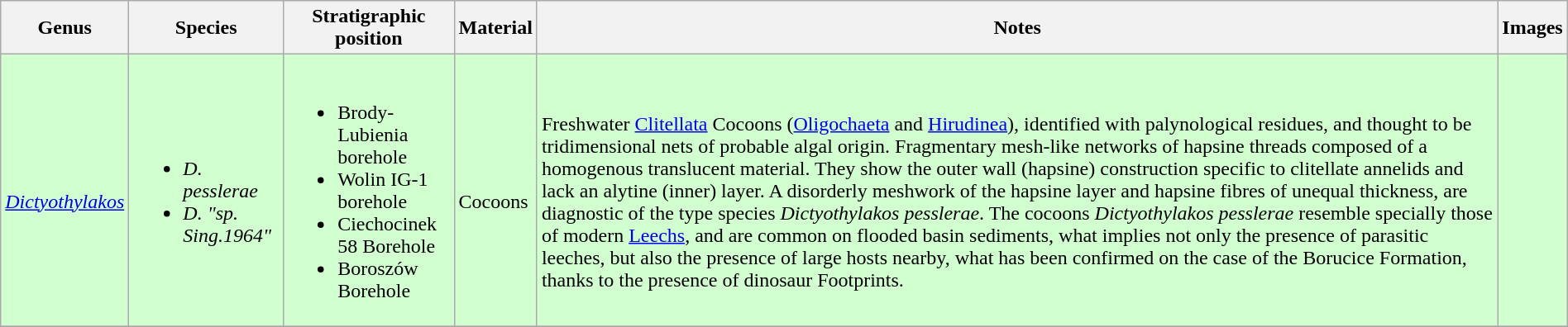<table class ="wikitable" align="center" width="100%">
<tr>
<th>Genus</th>
<th>Species</th>
<th>Stratigraphic position</th>
<th>Material</th>
<th>Notes</th>
<th>Images</th>
</tr>
<tr>
<td style="background:#D1FFCF;"><br><em><a href='#'>Dictyothylakos</a></em></td>
<td style="background:#D1FFCF;"><br><ul><li><em>D. pesslerae</em></li><li><em>D. "sp. Sing.1964"</em></li></ul></td>
<td style="background:#D1FFCF;"><br><ul><li>Brody-Lubienia borehole</li><li>Wolin IG-1 borehole</li><li>Ciechocinek 58 Borehole</li><li>Boroszów Borehole</li></ul></td>
<td style="background:#D1FFCF;"><br>Cocoons</td>
<td style="background:#D1FFCF;"><br>Freshwater <a href='#'>Clitellata</a> Cocoons (<a href='#'>Oligochaeta</a> and <a href='#'>Hirudinea</a>), identified with palynological residues, and thought to be tridimensional nets of probable algal origin. Fragmentary mesh-like networks of hapsine threads composed of a homogenous translucent material. They show the outer wall (hapsine) construction specific to clitellate annelids and lack an alytine (inner) layer. A disorderly meshwork of the hapsine layer and hapsine fibres of unequal thickness, are diagnostic of the type species <em>Dictyothylakos pesslerae</em>. The cocoons <em>Dictyothylakos pesslerae</em> resemble specially those of modern <a href='#'>Leechs</a>, and are common on flooded basin sediments, what implies not only the presence of parasitic leeches, but also the presence of large hosts nearby, what has been confirmed on the case of the Borucice Formation, thanks to the presence of dinosaur Footprints.</td>
<td style="background:#D1FFCF;"><br>
</td>
</tr>
<tr>
</tr>
</table>
